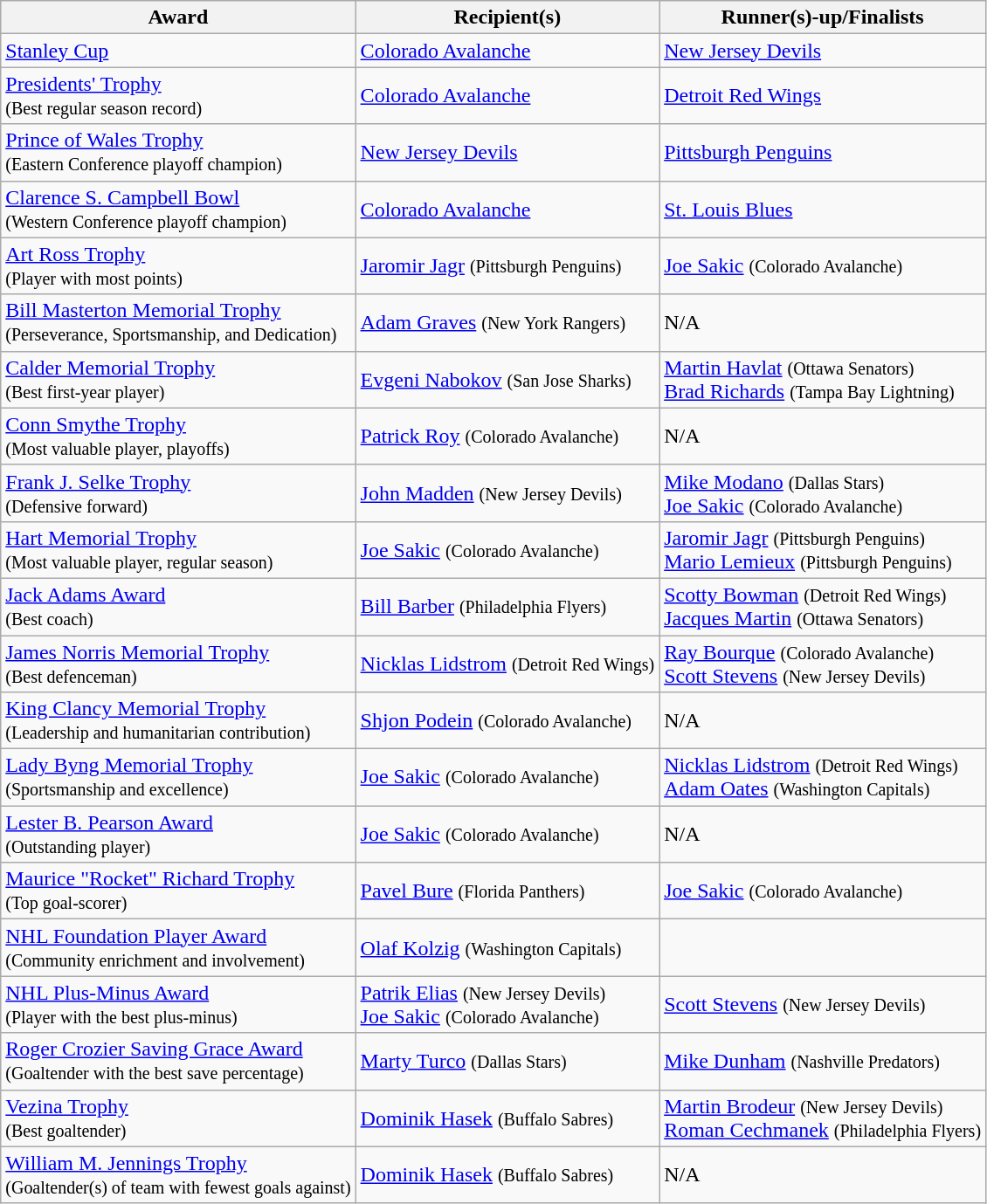<table class="wikitable">
<tr>
<th>Award</th>
<th>Recipient(s)</th>
<th>Runner(s)-up/Finalists</th>
</tr>
<tr>
<td><a href='#'>Stanley Cup</a></td>
<td><a href='#'>Colorado Avalanche</a></td>
<td><a href='#'>New Jersey Devils</a></td>
</tr>
<tr>
<td><a href='#'>Presidents' Trophy</a><br><small>(Best regular season record)</small></td>
<td><a href='#'>Colorado Avalanche</a></td>
<td><a href='#'>Detroit Red Wings</a></td>
</tr>
<tr>
<td><a href='#'>Prince of Wales Trophy</a><br><small>(Eastern Conference playoff champion)</small></td>
<td><a href='#'>New Jersey Devils</a></td>
<td><a href='#'>Pittsburgh Penguins</a></td>
</tr>
<tr>
<td><a href='#'>Clarence S. Campbell Bowl</a><br><small>(Western Conference playoff champion)</small></td>
<td><a href='#'>Colorado Avalanche</a></td>
<td><a href='#'>St. Louis Blues</a></td>
</tr>
<tr>
<td><a href='#'>Art Ross Trophy</a><br><small>(Player with most points)</small></td>
<td><a href='#'>Jaromir Jagr</a> <small>(Pittsburgh Penguins)</small></td>
<td><a href='#'>Joe Sakic</a> <small>(Colorado Avalanche)</small></td>
</tr>
<tr>
<td><a href='#'>Bill Masterton Memorial Trophy</a><br><small>(Perseverance, Sportsmanship, and Dedication)</small></td>
<td><a href='#'>Adam Graves</a> <small>(New York Rangers)</small></td>
<td>N/A</td>
</tr>
<tr>
<td><a href='#'>Calder Memorial Trophy</a><br><small>(Best first-year player)</small></td>
<td><a href='#'>Evgeni Nabokov</a> <small>(San Jose Sharks)</small></td>
<td><a href='#'>Martin Havlat</a> <small>(Ottawa Senators)</small><br><a href='#'>Brad Richards</a> <small>(Tampa Bay Lightning)</small></td>
</tr>
<tr>
<td><a href='#'>Conn Smythe Trophy</a><br><small>(Most valuable player, playoffs)</small></td>
<td><a href='#'>Patrick Roy</a> <small>(Colorado Avalanche)</small></td>
<td>N/A</td>
</tr>
<tr>
<td><a href='#'>Frank J. Selke Trophy</a><br><small>(Defensive forward)</small></td>
<td><a href='#'>John Madden</a> <small>(New Jersey Devils)</small></td>
<td><a href='#'>Mike Modano</a> <small>(Dallas Stars)</small><br><a href='#'>Joe Sakic</a> <small>(Colorado Avalanche)</small></td>
</tr>
<tr>
<td><a href='#'>Hart Memorial Trophy</a><br><small>(Most valuable player, regular season)</small></td>
<td><a href='#'>Joe Sakic</a> <small>(Colorado Avalanche)</small></td>
<td><a href='#'>Jaromir Jagr</a> <small>(Pittsburgh Penguins)</small><br><a href='#'>Mario Lemieux</a> <small>(Pittsburgh Penguins)</small></td>
</tr>
<tr>
<td><a href='#'>Jack Adams Award</a><br><small>(Best coach)</small></td>
<td><a href='#'>Bill Barber</a> <small>(Philadelphia Flyers)</small></td>
<td><a href='#'>Scotty Bowman</a> <small>(Detroit Red Wings)</small><br><a href='#'>Jacques Martin</a> <small>(Ottawa Senators)</small></td>
</tr>
<tr>
<td><a href='#'>James Norris Memorial Trophy</a><br><small>(Best defenceman)</small></td>
<td><a href='#'>Nicklas Lidstrom</a> <small>(Detroit Red Wings)</small></td>
<td><a href='#'>Ray Bourque</a> <small>(Colorado Avalanche)</small><br><a href='#'>Scott Stevens</a> <small>(New Jersey Devils)</small></td>
</tr>
<tr>
<td><a href='#'>King Clancy Memorial Trophy</a><br><small>(Leadership and humanitarian contribution)</small></td>
<td><a href='#'>Shjon Podein</a> <small>(Colorado Avalanche)</small></td>
<td>N/A</td>
</tr>
<tr>
<td><a href='#'>Lady Byng Memorial Trophy</a><br><small>(Sportsmanship and excellence)</small></td>
<td><a href='#'>Joe Sakic</a> <small>(Colorado Avalanche)</small></td>
<td><a href='#'>Nicklas Lidstrom</a> <small>(Detroit Red Wings)</small><br><a href='#'>Adam Oates</a> <small>(Washington Capitals)</small></td>
</tr>
<tr>
<td><a href='#'>Lester B. Pearson Award</a><br><small>(Outstanding player)</small></td>
<td><a href='#'>Joe Sakic</a> <small>(Colorado Avalanche)</small></td>
<td>N/A</td>
</tr>
<tr>
<td><a href='#'>Maurice "Rocket" Richard Trophy</a><br><small>(Top goal-scorer)</small></td>
<td><a href='#'>Pavel Bure</a> <small>(Florida Panthers)</small></td>
<td><a href='#'>Joe Sakic</a> <small>(Colorado Avalanche)</small></td>
</tr>
<tr>
<td><a href='#'>NHL Foundation Player Award</a><br><small>(Community enrichment and involvement)</small></td>
<td><a href='#'>Olaf Kolzig</a> <small>(Washington Capitals)</small></td>
<td></td>
</tr>
<tr>
<td><a href='#'>NHL Plus-Minus Award</a><br><small>(Player with the best plus-minus)</small></td>
<td><a href='#'>Patrik Elias</a> <small>(New Jersey Devils)</small><br><a href='#'>Joe Sakic</a> <small>(Colorado Avalanche)</small></td>
<td><a href='#'>Scott Stevens</a> <small>(New Jersey Devils)</small></td>
</tr>
<tr>
<td><a href='#'>Roger Crozier Saving Grace Award</a><br><small>(Goaltender with the best save percentage)</small></td>
<td><a href='#'>Marty Turco</a> <small>(Dallas Stars)</small></td>
<td><a href='#'>Mike Dunham</a> <small>(Nashville Predators)</small></td>
</tr>
<tr>
<td><a href='#'>Vezina Trophy</a><br><small>(Best goaltender)</small></td>
<td><a href='#'>Dominik Hasek</a> <small>(Buffalo Sabres)</small></td>
<td><a href='#'>Martin Brodeur</a> <small>(New Jersey Devils)</small><br><a href='#'>Roman Cechmanek</a> <small>(Philadelphia Flyers)</small></td>
</tr>
<tr>
<td><a href='#'>William M. Jennings Trophy</a><br><small>(Goaltender(s) of team with fewest goals against)</small></td>
<td><a href='#'>Dominik Hasek</a> <small>(Buffalo Sabres)</small></td>
<td>N/A</td>
</tr>
</table>
